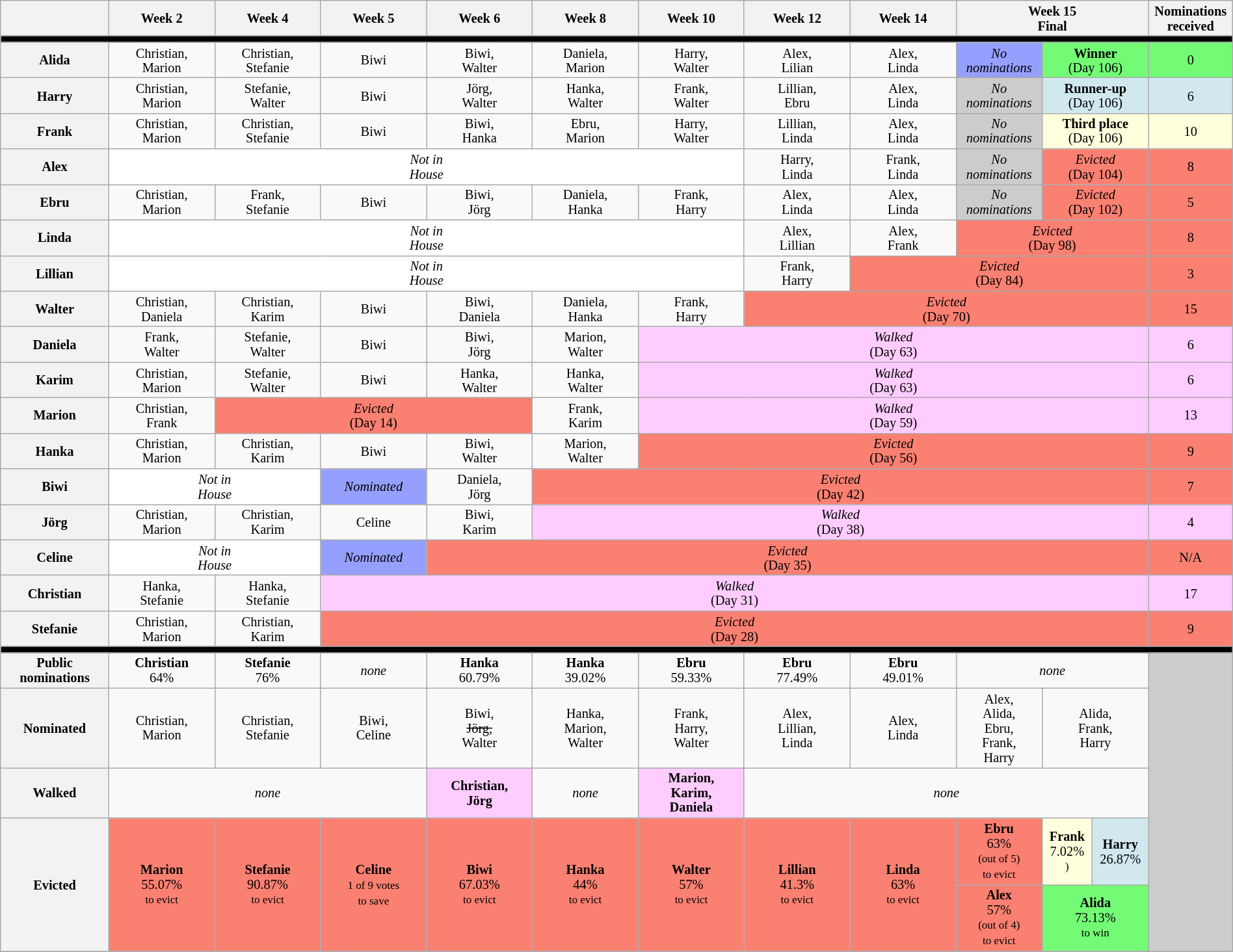<table class="wikitable" style="text-align:center; width:100%; font-size:85%; line-height:15px;">
<tr>
<th style="width:6%"></th>
<th style="width:6%">Week 2</th>
<th style="width:6%">Week 4</th>
<th style="width:6%">Week 5</th>
<th style="width:6%">Week 6</th>
<th style="width:6%">Week 8</th>
<th style="width:6%">Week 10</th>
<th style="width:6%">Week 12</th>
<th style="width:6%">Week 14</th>
<th style="width:6%" colspan="3">Week 15<br>Final</th>
<th style="width:1%">Nominations received</th>
</tr>
<tr>
<th style="background:#000" colspan="13"></th>
</tr>
<tr>
<th>Alida</th>
<td>Christian,<br>Marion</td>
<td>Christian,<br>Stefanie</td>
<td>Biwi</td>
<td>Biwi,<br>Walter</td>
<td>Daniela,<br>Marion</td>
<td>Harry,<br>Walter</td>
<td>Alex,<br>Lilian</td>
<td>Alex,<br>Linda</td>
<td style="background:#959ffd"><em>No<br>nominations</em></td>
<td style="background:#73FB76" colspan="2"><strong>Winner</strong><br>(Day 106)</td>
<td style="background:#73FB76">0</td>
</tr>
<tr>
<th>Harry</th>
<td>Christian,<br>Marion</td>
<td>Stefanie,<br>Walter</td>
<td>Biwi</td>
<td>Jörg,<br>Walter</td>
<td>Hanka,<br>Walter</td>
<td>Frank,<br>Walter</td>
<td>Lillian,<br>Ebru</td>
<td>Alex,<br>Linda</td>
<td style="background:#CCCCCC"><em>No<br>nominations</em></td>
<td style="background:#D1E8EF" colspan="2"><strong>Runner-up</strong><br>(Day 106)</td>
<td style="background:#D1E8EF">6</td>
</tr>
<tr>
<th>Frank</th>
<td>Christian,<br>Marion</td>
<td>Christian,<br>Stefanie</td>
<td>Biwi</td>
<td>Biwi,<br>Hanka</td>
<td>Ebru,<br>Marion</td>
<td>Harry,<br>Walter</td>
<td>Lillian,<br>Linda</td>
<td>Alex,<br>Linda</td>
<td style="background:#CCCCCC"><em>No<br>nominations</em></td>
<td style="background:#ffffdd;" colspan="2"><strong>Third place</strong><br>(Day 106)</td>
<td style="background:#ffffdd;">10</td>
</tr>
<tr>
<th>Alex</th>
<td style=background:white colspan="6"><em>Not in<br>House</em></td>
<td>Harry,<br>Linda</td>
<td>Frank,<br>Linda</td>
<td style="background:#CCCCCC"><em>No<br>nominations</em></td>
<td style="background:#fa8072" colspan="2"><em>Evicted</em><br>(Day 104)</td>
<td style="background:#fa8072">8</td>
</tr>
<tr>
<th>Ebru</th>
<td>Christian,<br>Marion</td>
<td>Frank,<br>Stefanie</td>
<td>Biwi</td>
<td>Biwi,<br>Jörg</td>
<td>Daniela,<br>Hanka</td>
<td>Frank,<br>Harry</td>
<td>Alex,<br>Linda</td>
<td>Alex,<br>Linda</td>
<td style="background:#CCCCCC"><em>No<br>nominations</em></td>
<td style="background:#fa8072" colspan="2"><em>Evicted</em><br>(Day 102)</td>
<td style="background:#fa8072">5</td>
</tr>
<tr>
<th>Linda</th>
<td style=background:white colspan="6"><em>Not in<br>House</em></td>
<td>Alex,<br>Lillian</td>
<td>Alex,<br>Frank</td>
<td style="background:#fa8072" colspan="3"><em>Evicted</em><br>(Day 98)</td>
<td style="background:#fa8072">8</td>
</tr>
<tr>
<th>Lillian</th>
<td style=background:white colspan="6"><em>Not in<br>House</em></td>
<td>Frank,<br>Harry</td>
<td style="background:#fa8072" colspan="4"><em>Evicted</em><br>(Day 84)</td>
<td style="background:#fa8072">3</td>
</tr>
<tr>
<th>Walter</th>
<td>Christian,<br>Daniela</td>
<td>Christian,<br>Karim</td>
<td>Biwi</td>
<td>Biwi,<br>Daniela</td>
<td>Daniela,<br>Hanka</td>
<td>Frank,<br>Harry</td>
<td style="background:#fa8072" colspan="5"><em>Evicted</em><br>(Day 70)</td>
<td style="background:#fa8072">15</td>
</tr>
<tr>
<th>Daniela</th>
<td>Frank,<br>Walter</td>
<td>Stefanie,<br>Walter</td>
<td>Biwi</td>
<td>Biwi,<br>Jörg</td>
<td>Marion,<br>Walter</td>
<td style="background:#FFCCFF" colspan="6"><em>Walked</em><br>(Day 63)</td>
<td style="background:#FFCCFF">6</td>
</tr>
<tr>
<th>Karim</th>
<td>Christian,<br>Marion</td>
<td>Stefanie,<br>Walter</td>
<td>Biwi</td>
<td>Hanka,<br>Walter</td>
<td>Hanka,<br>Walter</td>
<td style="background:#FFCCFF" colspan="6"><em>Walked</em><br>(Day 63)</td>
<td style="background:#FFCCFF">6</td>
</tr>
<tr>
<th>Marion</th>
<td>Christian,<br>Frank</td>
<td style="background:#fa8072" colspan="3"><em>Evicted</em><br>(Day 14)</td>
<td>Frank,<br>Karim</td>
<td style="background:#FFCCFF" colspan="6"><em>Walked</em><br>(Day 59)</td>
<td style="background:#FFCCFF">13</td>
</tr>
<tr>
<th>Hanka</th>
<td>Christian,<br>Marion</td>
<td>Christian,<br>Karim</td>
<td>Biwi</td>
<td>Biwi,<br>Walter</td>
<td>Marion,<br>Walter</td>
<td style="background:#fa8072" colspan="6"><em>Evicted</em><br>(Day 56)</td>
<td style="background:#fa8072">9</td>
</tr>
<tr>
<th>Biwi</th>
<td style=background:white colspan="2"><em>Not in<br>House</em></td>
<td style="background:#959ffd"><em>Nominated</em></td>
<td>Daniela,<br>Jörg</td>
<td style="background:#fa8072" colspan="7"><em>Evicted</em><br>(Day 42)</td>
<td style="background:#fa8072">7</td>
</tr>
<tr>
<th>Jörg</th>
<td>Christian,<br>Marion</td>
<td>Christian,<br>Karim</td>
<td>Celine</td>
<td>Biwi,<br>Karim</td>
<td style="background:#FFCCFF" colspan="7"><em>Walked</em><br>(Day 38)</td>
<td style="background:#FFCCFF">4</td>
</tr>
<tr>
<th>Celine</th>
<td style=background:white colspan="2"><em>Not in<br>House</em></td>
<td style="background:#959ffd"><em>Nominated</em></td>
<td style="background:#fa8072" colspan="8"><em>Evicted</em><br>(Day 35)</td>
<td style="background:#fa8072">N/A</td>
</tr>
<tr>
<th>Christian</th>
<td>Hanka,<br>Stefanie</td>
<td>Hanka,<br>Stefanie</td>
<td style="background:#FFCCFF" colspan="9"><em>Walked</em><br>(Day 31)</td>
<td style="background:#FFCCFF">17</td>
</tr>
<tr>
<th>Stefanie</th>
<td>Christian,<br>Marion</td>
<td>Christian,<br>Karim</td>
<td style="background:#fa8072" colspan="9"><em>Evicted</em><br>(Day 28)</td>
<td style="background:#fa8072">9</td>
</tr>
<tr>
<th style="background:#000" colspan="13"></th>
</tr>
<tr>
<th>Public<br>nominations</th>
<td><strong>Christian</strong><br>64%</td>
<td><strong>Stefanie</strong><br>76%</td>
<td><em>none</em></td>
<td><strong>Hanka</strong><br>60.79%</td>
<td><strong>Hanka</strong><br>39.02%</td>
<td><strong>Ebru</strong><br>59.33%</td>
<td><strong>Ebru</strong><br>77.49%</td>
<td><strong>Ebru</strong><br>49.01%</td>
<td colspan="3"><em>none</em></td>
<td rowspan="5" style="background:#ccc"></td>
</tr>
<tr>
<th>Nominated</th>
<td>Christian,<br>Marion</td>
<td>Christian,<br>Stefanie</td>
<td>Biwi,<br>Celine</td>
<td>Biwi,<br><s>Jörg,</s><br>Walter</td>
<td>Hanka,<br>Marion,<br>Walter</td>
<td>Frank,<br>Harry,<br>Walter</td>
<td>Alex,<br>Lillian,<br>Linda</td>
<td>Alex,<br>Linda</td>
<td>Alex,<br>Alida,<br>Ebru,<br>Frank,<br>Harry</td>
<td colspan="2">Alida,<br>Frank,<br>Harry</td>
</tr>
<tr>
<th>Walked</th>
<td colspan="3"><em>none</em></td>
<td style="background:#fcf"><strong>Christian,</strong><br><strong>Jörg</strong></td>
<td><em>none</em></td>
<td style="background:#fcf"><strong>Marion,</strong><br><strong>Karim,</strong><br><strong>Daniela</strong></td>
<td colspan="5"><em>none</em></td>
</tr>
<tr>
<th rowspan="2">Evicted</th>
<td style="background:#fa8072" rowspan="2"><strong>Marion</strong><br>55.07%<br><small>to evict</small></td>
<td style="background:#fa8072" rowspan="2"><strong>Stefanie</strong><br>90.87%<br><small>to evict</small></td>
<td style="background:#fa8072" rowspan="2"><strong>Celine</strong><br><small>1 of 9 votes<br>to save</small></td>
<td style="background:#fa8072" rowspan="2"><strong>Biwi</strong><br>67.03%<br><small>to evict</small></td>
<td style="background:#fa8072" rowspan="2"><strong>Hanka</strong><br>44%<br><small>to evict</small></td>
<td style="background:#fa8072" rowspan="2"><strong>Walter</strong><br>57%<br><small>to evict</small></td>
<td style="background:#fa8072" rowspan="2"><strong>Lillian</strong><br>41.3%<br><small>to evict</small></td>
<td style="background:#fa8072" rowspan="2"><strong>Linda</strong><br>63%<br><small>to evict</small></td>
<td style="background:#fa8072"><strong>Ebru</strong><br>63%<br><small>(out of 5)<br>to evict</small></td>
<td style="background:#ffffdd;"><strong>Frank</strong><br>7.02%<br><small>)</small></td>
<td style="background:#D1E8EF"><strong>Harry</strong><br>26.87%<br><small></small></td>
</tr>
<tr>
<td style="background:#fa8072"><strong>Alex</strong><br>57%<br><small>(out of 4)<br>to evict</small></td>
<td style="background:#73FB76" colspan="2"><strong>Alida</strong><br>73.13%<br><small>to win</small></td>
</tr>
<tr>
</tr>
</table>
